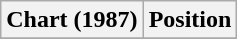<table class="wikitable plainrowheaders" style="text-align:center">
<tr>
<th scope="col">Chart (1987)</th>
<th scope="col">Position</th>
</tr>
<tr>
</tr>
</table>
